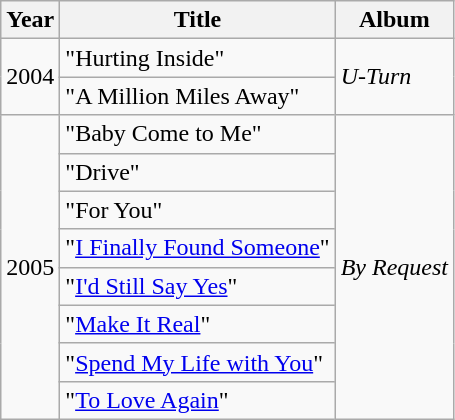<table class="wikitable">
<tr>
<th>Year</th>
<th>Title</th>
<th>Album</th>
</tr>
<tr>
<td rowspan="2">2004</td>
<td>"Hurting Inside"</td>
<td rowspan="2"><em>U-Turn</em></td>
</tr>
<tr>
<td>"A Million Miles Away"</td>
</tr>
<tr>
<td rowspan="8">2005</td>
<td>"Baby Come to Me"</td>
<td rowspan="8"><em>By Request</em></td>
</tr>
<tr>
<td>"Drive"</td>
</tr>
<tr>
<td>"For You"</td>
</tr>
<tr>
<td>"<a href='#'>I Finally Found Someone</a>"</td>
</tr>
<tr>
<td>"<a href='#'>I'd Still Say Yes</a>"</td>
</tr>
<tr>
<td>"<a href='#'>Make It Real</a>"</td>
</tr>
<tr>
<td>"<a href='#'>Spend My Life with You</a>"</td>
</tr>
<tr>
<td>"<a href='#'>To Love Again</a>"</td>
</tr>
</table>
